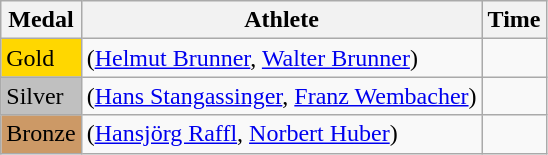<table class="wikitable">
<tr>
<th>Medal</th>
<th>Athlete</th>
<th>Time</th>
</tr>
<tr>
<td bgcolor="gold">Gold</td>
<td> (<a href='#'>Helmut Brunner</a>, <a href='#'>Walter Brunner</a>)</td>
<td></td>
</tr>
<tr>
<td bgcolor="silver">Silver</td>
<td> (<a href='#'>Hans Stangassinger</a>, <a href='#'>Franz Wembacher</a>)</td>
<td></td>
</tr>
<tr>
<td bgcolor="CC9966">Bronze</td>
<td> (<a href='#'>Hansjörg Raffl</a>, <a href='#'>Norbert Huber</a>)</td>
<td></td>
</tr>
</table>
